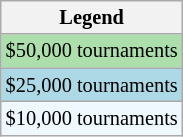<table class="wikitable" style="font-size:85%">
<tr>
<th>Legend</th>
</tr>
<tr bgcolor="#addfad">
<td>$50,000 tournaments</td>
</tr>
<tr style="background:lightblue;">
<td>$25,000 tournaments</td>
</tr>
<tr style="background:#f0f8ff;">
<td>$10,000 tournaments</td>
</tr>
</table>
